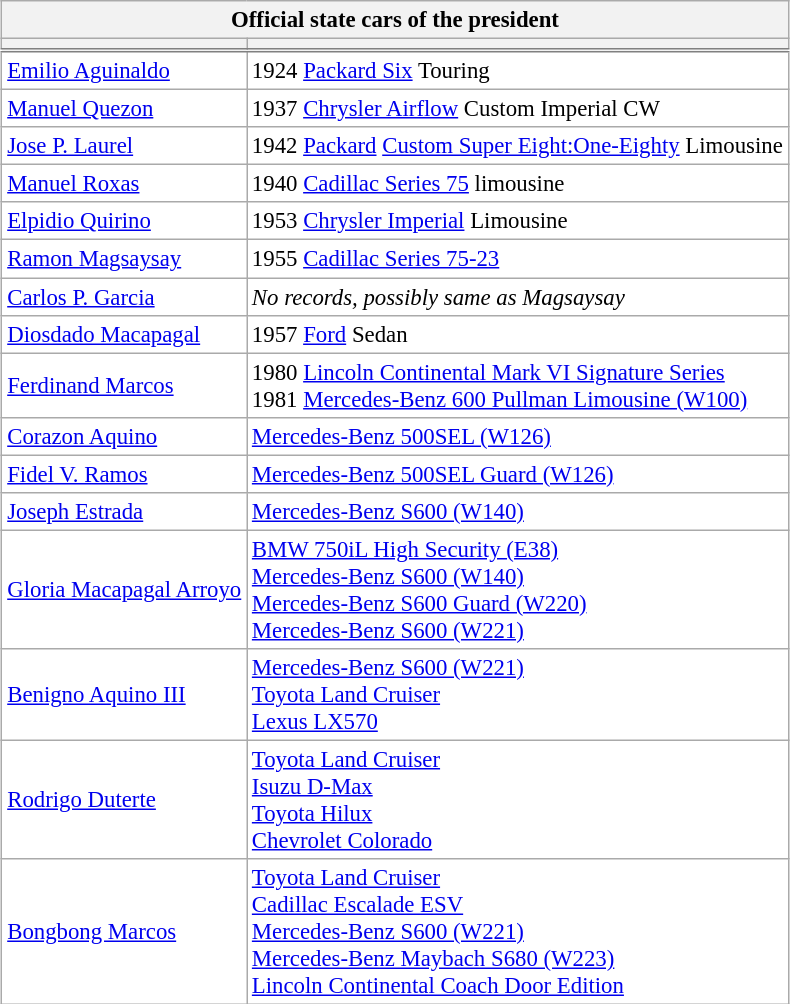<table class="wikitable collapsible" style="font-size:95%;background-color:white;white-space:nowrap;border:none;margin:auto;">
<tr style="vertical-align:top;">
<th scope="col" style="text-align:center;" colspan="2">Official state cars of the president</th>
</tr>
<tr style="vertical-align:top;border-bottom:double grey;">
<th scope="col" style="text-align:left;"></th>
<th scope="col" style="text-align:left;"></th>
</tr>
<tr>
<td><a href='#'>Emilio Aguinaldo</a></td>
<td>1924 <a href='#'>Packard Six</a> Touring</td>
</tr>
<tr>
<td><a href='#'>Manuel Quezon</a></td>
<td>1937 <a href='#'>Chrysler Airflow</a> Custom Imperial CW</td>
</tr>
<tr>
<td><a href='#'>Jose P. Laurel</a></td>
<td>1942 <a href='#'>Packard</a> <a href='#'>Custom Super Eight:One-Eighty</a> Limousine</td>
</tr>
<tr>
<td><a href='#'>Manuel Roxas</a></td>
<td>1940 <a href='#'>Cadillac Series 75</a> limousine</td>
</tr>
<tr>
<td><a href='#'>Elpidio Quirino</a></td>
<td>1953 <a href='#'>Chrysler Imperial</a> Limousine</td>
</tr>
<tr>
<td><a href='#'>Ramon Magsaysay</a></td>
<td>1955 <a href='#'>Cadillac Series 75-23</a></td>
</tr>
<tr>
<td><a href='#'>Carlos P. Garcia</a></td>
<td><em>No records, possibly same as Magsaysay</em></td>
</tr>
<tr>
<td><a href='#'>Diosdado Macapagal</a></td>
<td>1957 <a href='#'>Ford</a> Sedan</td>
</tr>
<tr>
<td><a href='#'>Ferdinand Marcos</a></td>
<td>1980 <a href='#'>Lincoln Continental Mark VI Signature Series</a><br>1981 <a href='#'>Mercedes-Benz 600 Pullman Limousine (W100)</a></td>
</tr>
<tr>
<td><a href='#'>Corazon Aquino</a></td>
<td><a href='#'>Mercedes-Benz 500SEL (W126)</a></td>
</tr>
<tr>
<td><a href='#'>Fidel V. Ramos</a></td>
<td><a href='#'>Mercedes-Benz 500SEL Guard (W126)</a></td>
</tr>
<tr>
<td><a href='#'>Joseph Estrada</a></td>
<td><a href='#'>Mercedes-Benz S600 (W140)</a></td>
</tr>
<tr>
<td><a href='#'>Gloria Macapagal Arroyo</a></td>
<td><a href='#'>BMW 750iL High Security (E38)</a><br><a href='#'>Mercedes-Benz S600 (W140)</a><br><a href='#'>Mercedes-Benz S600 Guard (W220)</a><br><a href='#'>Mercedes-Benz S600 (W221)</a></td>
</tr>
<tr>
<td><a href='#'>Benigno Aquino III</a></td>
<td><a href='#'>Mercedes-Benz S600 (W221)</a><br><a href='#'>Toyota Land Cruiser</a><br><a href='#'>Lexus LX570</a></td>
</tr>
<tr>
<td><a href='#'>Rodrigo Duterte</a></td>
<td><a href='#'>Toyota Land Cruiser</a><br><a href='#'>Isuzu D-Max</a><br><a href='#'>Toyota Hilux</a><br><a href='#'>Chevrolet Colorado</a></td>
</tr>
<tr>
<td><a href='#'>Bongbong Marcos</a></td>
<td><a href='#'>Toyota Land Cruiser</a><br><a href='#'>Cadillac Escalade ESV</a><br><a href='#'>Mercedes-Benz S600 (W221)</a><br><a href='#'>Mercedes-Benz Maybach S680 (W223)</a><br><a href='#'>Lincoln Continental Coach Door Edition</a></td>
</tr>
<tr>
</tr>
</table>
